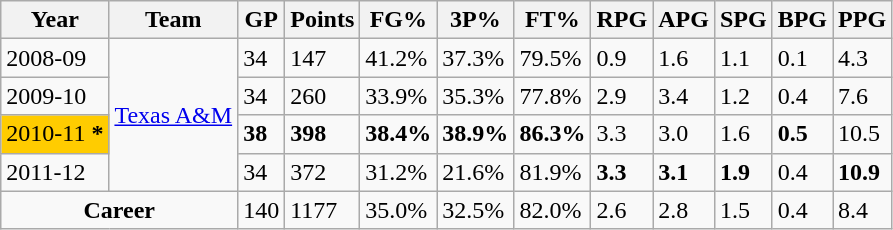<table class="wikitable sortable">
<tr>
<th>Year</th>
<th>Team</th>
<th>GP</th>
<th>Points</th>
<th>FG%</th>
<th>3P%</th>
<th>FT%</th>
<th>RPG</th>
<th>APG</th>
<th>SPG</th>
<th>BPG</th>
<th>PPG</th>
</tr>
<tr>
<td>2008-09</td>
<td rowspan=4><a href='#'>Texas A&M</a></td>
<td>34</td>
<td>147</td>
<td>41.2%</td>
<td>37.3%</td>
<td>79.5%</td>
<td>0.9</td>
<td>1.6</td>
<td>1.1</td>
<td>0.1</td>
<td>4.3</td>
</tr>
<tr>
<td>2009-10</td>
<td>34</td>
<td>260</td>
<td>33.9%</td>
<td>35.3%</td>
<td>77.8%</td>
<td>2.9</td>
<td>3.4</td>
<td>1.2</td>
<td>0.4</td>
<td>7.6</td>
</tr>
<tr>
<td bgcolor=#ffcc00>2010-11 <strong>*</strong></td>
<td><strong>38</strong></td>
<td><strong>398</strong></td>
<td><strong>38.4%</strong></td>
<td><strong>38.9%</strong></td>
<td><strong>86.3%</strong></td>
<td>3.3</td>
<td>3.0</td>
<td>1.6</td>
<td><strong>0.5</strong></td>
<td>10.5</td>
</tr>
<tr>
<td>2011-12</td>
<td>34</td>
<td>372</td>
<td>31.2%</td>
<td>21.6%</td>
<td>81.9%</td>
<td><strong>3.3</strong></td>
<td><strong>3.1</strong></td>
<td><strong>1.9</strong></td>
<td>0.4</td>
<td><strong>10.9</strong></td>
</tr>
<tr class="sortbottom">
<td colspan=2 align=center><strong>Career</strong></td>
<td>140</td>
<td>1177</td>
<td>35.0%</td>
<td>32.5%</td>
<td>82.0%</td>
<td>2.6</td>
<td>2.8</td>
<td>1.5</td>
<td>0.4</td>
<td>8.4</td>
</tr>
</table>
